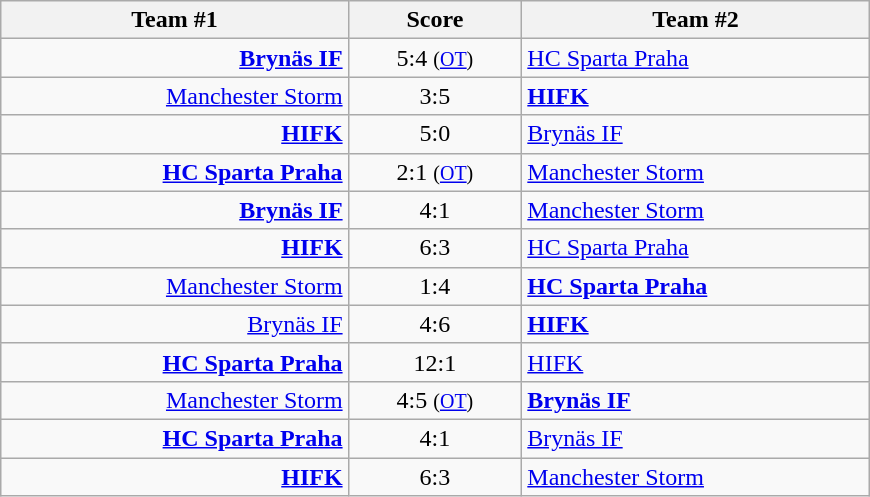<table class="wikitable" style="text-align: center;">
<tr>
<th width=22%>Team #1</th>
<th width=11%>Score</th>
<th width=22%>Team #2</th>
</tr>
<tr>
<td style="text-align: right;"><strong><a href='#'>Brynäs IF</a></strong> </td>
<td>5:4 <small>(<a href='#'>OT</a>)</small></td>
<td style="text-align: left;"> <a href='#'>HC Sparta Praha</a></td>
</tr>
<tr>
<td style="text-align: right;"><a href='#'>Manchester Storm</a> </td>
<td>3:5</td>
<td style="text-align: left;"> <strong><a href='#'>HIFK</a></strong></td>
</tr>
<tr>
<td style="text-align: right;"><strong><a href='#'>HIFK</a></strong> </td>
<td>5:0</td>
<td style="text-align: left;"> <a href='#'>Brynäs IF</a></td>
</tr>
<tr>
<td style="text-align: right;"><strong><a href='#'>HC Sparta Praha</a></strong> </td>
<td>2:1 <small>(<a href='#'>OT</a>)</small></td>
<td style="text-align: left;"> <a href='#'>Manchester Storm</a></td>
</tr>
<tr>
<td style="text-align: right;"><strong><a href='#'>Brynäs IF</a></strong> </td>
<td>4:1</td>
<td style="text-align: left;"> <a href='#'>Manchester Storm</a></td>
</tr>
<tr>
<td style="text-align: right;"><strong><a href='#'>HIFK</a></strong> </td>
<td>6:3</td>
<td style="text-align: left;"> <a href='#'>HC Sparta Praha</a></td>
</tr>
<tr>
<td style="text-align: right;"><a href='#'>Manchester Storm</a> </td>
<td>1:4</td>
<td style="text-align: left;"> <strong><a href='#'>HC Sparta Praha</a></strong></td>
</tr>
<tr>
<td style="text-align: right;"><a href='#'>Brynäs IF</a> </td>
<td>4:6</td>
<td style="text-align: left;"> <strong><a href='#'>HIFK</a></strong></td>
</tr>
<tr>
<td style="text-align: right;"><strong><a href='#'>HC Sparta Praha</a></strong> </td>
<td>12:1</td>
<td style="text-align: left;"> <a href='#'>HIFK</a></td>
</tr>
<tr>
<td style="text-align: right;"><a href='#'>Manchester Storm</a> </td>
<td>4:5 <small>(<a href='#'>OT</a>)</small></td>
<td style="text-align: left;"> <strong><a href='#'>Brynäs IF</a></strong></td>
</tr>
<tr>
<td style="text-align: right;"><strong><a href='#'>HC Sparta Praha</a></strong> </td>
<td>4:1</td>
<td style="text-align: left;"> <a href='#'>Brynäs IF</a></td>
</tr>
<tr>
<td style="text-align: right;"><strong><a href='#'>HIFK</a></strong> </td>
<td>6:3</td>
<td style="text-align: left;"> <a href='#'>Manchester Storm</a></td>
</tr>
</table>
